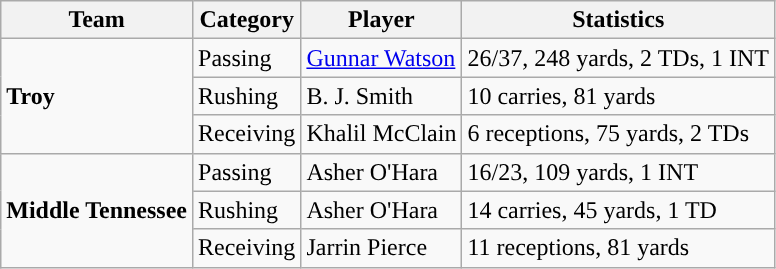<table class="wikitable" style="float: left;">
<tr>
<th>Team</th>
<th>Category</th>
<th>Player</th>
<th>Statistics</th>
</tr>
<tr>
<td rowspan=3><strong>Troy</strong></td>
<td>Passing</td>
<td><a href='#'>Gunnar Watson</a></td>
<td>26/37, 248 yards, 2 TDs, 1 INT</td>
</tr>
<tr>
<td>Rushing</td>
<td>B. J. Smith</td>
<td>10 carries, 81 yards</td>
</tr>
<tr>
<td>Receiving</td>
<td>Khalil McClain</td>
<td>6 receptions, 75 yards, 2 TDs</td>
</tr>
<tr>
<td rowspan=3><strong>Middle Tennessee</strong></td>
<td>Passing</td>
<td>Asher O'Hara</td>
<td>16/23, 109 yards, 1 INT</td>
</tr>
<tr>
<td>Rushing</td>
<td>Asher O'Hara</td>
<td>14 carries, 45 yards, 1 TD</td>
</tr>
<tr>
<td>Receiving</td>
<td>Jarrin Pierce</td>
<td>11 receptions, 81 yards</td>
</tr>
</table>
